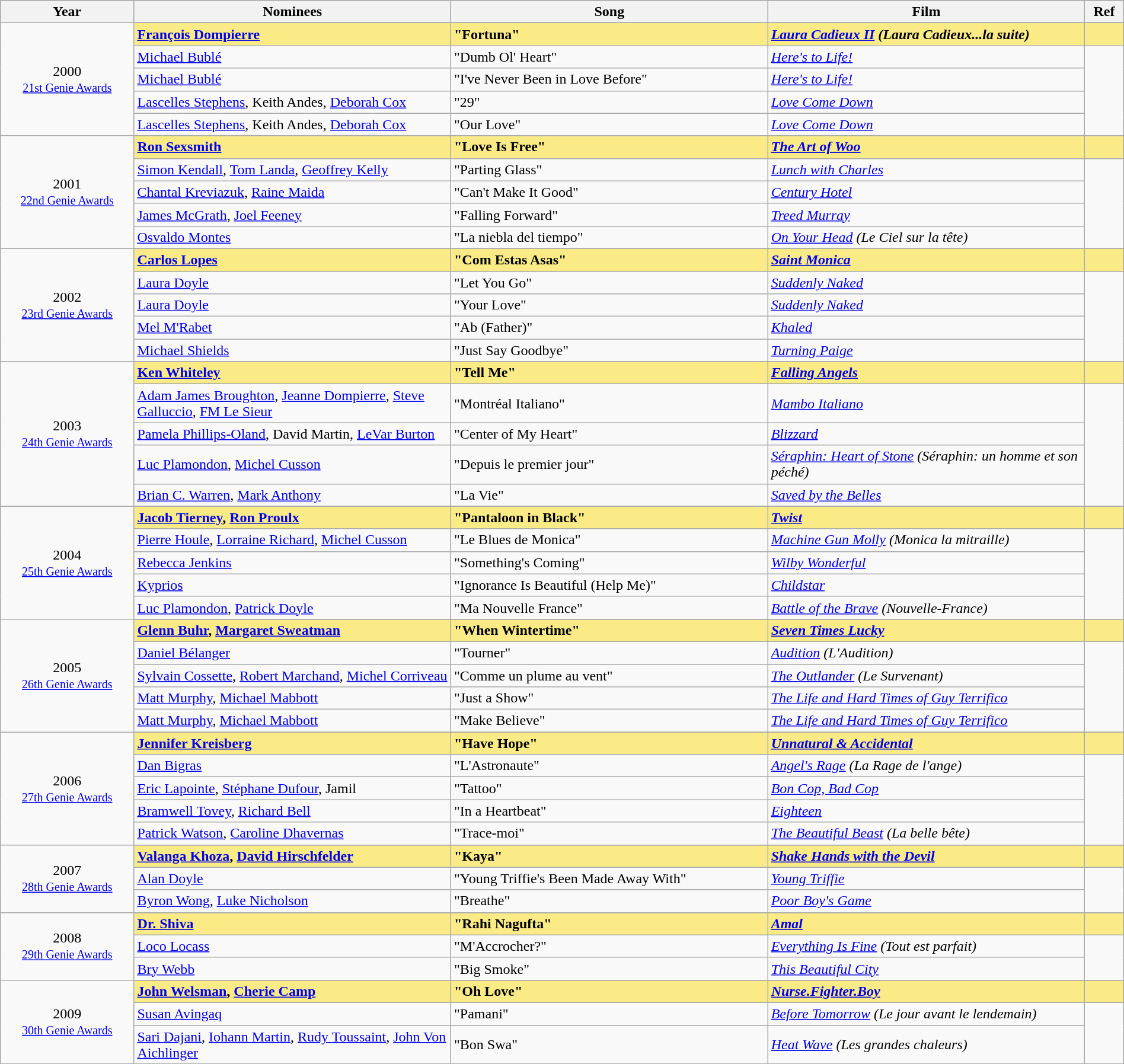<table class="wikitable" style="width:100%;">
<tr style="background:#bebebe;">
<th style="width:8%;">Year</th>
<th style="width:19%;">Nominees</th>
<th style="width:19%;">Song</th>
<th style="width:19%;">Film</th>
<th style="width:2%;">Ref</th>
</tr>
<tr>
<td rowspan="6" align="center">2000 <br> <small><a href='#'>21st Genie Awards</a></small></td>
</tr>
<tr style="background:#FAEB86;">
<td><strong><a href='#'>François Dompierre</a></strong></td>
<td><strong>"Fortuna"</strong></td>
<td><strong><em><a href='#'>Laura Cadieux II</a> (Laura Cadieux...la suite)</em></strong></td>
<td></td>
</tr>
<tr>
<td><a href='#'>Michael Bublé</a></td>
<td>"Dumb Ol' Heart"</td>
<td><em><a href='#'>Here's to Life!</a></em></td>
<td rowspan=4></td>
</tr>
<tr>
<td><a href='#'>Michael Bublé</a></td>
<td>"I've Never Been in Love Before"</td>
<td><em><a href='#'>Here's to Life!</a></em></td>
</tr>
<tr>
<td><a href='#'>Lascelles Stephens</a>, Keith Andes, <a href='#'>Deborah Cox</a></td>
<td>"29"</td>
<td><em><a href='#'>Love Come Down</a></em></td>
</tr>
<tr>
<td><a href='#'>Lascelles Stephens</a>, Keith Andes, <a href='#'>Deborah Cox</a></td>
<td>"Our Love"</td>
<td><em><a href='#'>Love Come Down</a></em></td>
</tr>
<tr>
<td rowspan="6" align="center">2001 <br> <small><a href='#'>22nd Genie Awards</a></small></td>
</tr>
<tr style="background:#FAEB86;">
<td><strong><a href='#'>Ron Sexsmith</a></strong></td>
<td><strong>"Love Is Free"</strong></td>
<td><strong><em><a href='#'>The Art of Woo</a></em></strong></td>
<td></td>
</tr>
<tr>
<td><a href='#'>Simon Kendall</a>, <a href='#'>Tom Landa</a>, <a href='#'>Geoffrey Kelly</a></td>
<td>"Parting Glass"</td>
<td><em><a href='#'>Lunch with Charles</a></em></td>
<td rowspan=4></td>
</tr>
<tr>
<td><a href='#'>Chantal Kreviazuk</a>, <a href='#'>Raine Maida</a></td>
<td>"Can't Make It Good"</td>
<td><em><a href='#'>Century Hotel</a></em></td>
</tr>
<tr>
<td><a href='#'>James McGrath</a>, <a href='#'>Joel Feeney</a></td>
<td>"Falling Forward"</td>
<td><em><a href='#'>Treed Murray</a></em></td>
</tr>
<tr>
<td><a href='#'>Osvaldo Montes</a></td>
<td>"La niebla del tiempo"</td>
<td><em><a href='#'>On Your Head</a> (Le Ciel sur la tête)</em></td>
</tr>
<tr>
<td rowspan="6" align="center">2002 <br> <small><a href='#'>23rd Genie Awards</a></small></td>
</tr>
<tr style="background:#FAEB86;">
<td><strong><a href='#'>Carlos Lopes</a></strong></td>
<td><strong>"Com Estas Asas"</strong></td>
<td><strong><em><a href='#'>Saint Monica</a></em></strong></td>
<td></td>
</tr>
<tr>
<td><a href='#'>Laura Doyle</a></td>
<td>"Let You Go"</td>
<td><em><a href='#'>Suddenly Naked</a></em></td>
<td rowspan=4></td>
</tr>
<tr>
<td><a href='#'>Laura Doyle</a></td>
<td>"Your Love"</td>
<td><em><a href='#'>Suddenly Naked</a></em></td>
</tr>
<tr>
<td><a href='#'>Mel M'Rabet</a></td>
<td>"Ab (Father)"</td>
<td><em><a href='#'>Khaled</a></em></td>
</tr>
<tr>
<td><a href='#'>Michael Shields</a></td>
<td>"Just Say Goodbye"</td>
<td><em><a href='#'>Turning Paige</a></em></td>
</tr>
<tr>
<td rowspan="6" align="center">2003 <br> <small><a href='#'>24th Genie Awards</a></small></td>
</tr>
<tr style="background:#FAEB86;">
<td><strong><a href='#'>Ken Whiteley</a></strong></td>
<td><strong>"Tell Me"</strong></td>
<td><strong><em><a href='#'>Falling Angels</a></em></strong></td>
<td></td>
</tr>
<tr>
<td><a href='#'>Adam James Broughton</a>, <a href='#'>Jeanne Dompierre</a>, <a href='#'>Steve Galluccio</a>, <a href='#'>FM Le Sieur</a></td>
<td>"Montréal Italiano"</td>
<td><em><a href='#'>Mambo Italiano</a></em></td>
<td rowspan=4></td>
</tr>
<tr>
<td><a href='#'>Pamela Phillips-Oland</a>, David Martin, <a href='#'>LeVar Burton</a></td>
<td>"Center of My Heart"</td>
<td><em><a href='#'>Blizzard</a></em></td>
</tr>
<tr>
<td><a href='#'>Luc Plamondon</a>, <a href='#'>Michel Cusson</a></td>
<td>"Depuis le premier jour"</td>
<td><em><a href='#'>Séraphin: Heart of Stone</a> (Séraphin: un homme et son péché)</em></td>
</tr>
<tr>
<td><a href='#'>Brian C. Warren</a>, <a href='#'>Mark Anthony</a></td>
<td>"La Vie"</td>
<td><em><a href='#'>Saved by the Belles</a></em></td>
</tr>
<tr>
<td rowspan="6" align="center">2004 <br> <small><a href='#'>25th Genie Awards</a></small></td>
</tr>
<tr style="background:#FAEB86;">
<td><strong><a href='#'>Jacob Tierney</a>, <a href='#'>Ron Proulx</a></strong></td>
<td><strong>"Pantaloon in Black"</strong></td>
<td><strong><em><a href='#'>Twist</a></em></strong></td>
<td></td>
</tr>
<tr>
<td><a href='#'>Pierre Houle</a>, <a href='#'>Lorraine Richard</a>, <a href='#'>Michel Cusson</a></td>
<td>"Le Blues de Monica"</td>
<td><em><a href='#'>Machine Gun Molly</a> (Monica la mitraille)</em></td>
<td rowspan=4></td>
</tr>
<tr>
<td><a href='#'>Rebecca Jenkins</a></td>
<td>"Something's Coming"</td>
<td><em><a href='#'>Wilby Wonderful</a></em></td>
</tr>
<tr>
<td><a href='#'>Kyprios</a></td>
<td>"Ignorance Is Beautiful (Help Me)"</td>
<td><em><a href='#'>Childstar</a></em></td>
</tr>
<tr>
<td><a href='#'>Luc Plamondon</a>, <a href='#'>Patrick Doyle</a></td>
<td>"Ma Nouvelle France"</td>
<td><em><a href='#'>Battle of the Brave</a> (Nouvelle-France)</em></td>
</tr>
<tr>
<td rowspan="6" align="center">2005 <br> <small><a href='#'>26th Genie Awards</a></small></td>
</tr>
<tr style="background:#FAEB86;">
<td><strong><a href='#'>Glenn Buhr</a>, <a href='#'>Margaret Sweatman</a></strong></td>
<td><strong>"When Wintertime"</strong></td>
<td><strong><em><a href='#'>Seven Times Lucky</a></em></strong></td>
<td></td>
</tr>
<tr>
<td><a href='#'>Daniel Bélanger</a></td>
<td>"Tourner"</td>
<td><em><a href='#'>Audition</a> (L'Audition)</em></td>
<td rowspan=4></td>
</tr>
<tr>
<td><a href='#'>Sylvain Cossette</a>, <a href='#'>Robert Marchand</a>, <a href='#'>Michel Corriveau</a></td>
<td>"Comme un plume au vent"</td>
<td><em><a href='#'>The Outlander</a> (Le Survenant)</em></td>
</tr>
<tr>
<td><a href='#'>Matt Murphy</a>, <a href='#'>Michael Mabbott</a></td>
<td>"Just a Show"</td>
<td><em><a href='#'>The Life and Hard Times of Guy Terrifico</a></em></td>
</tr>
<tr>
<td><a href='#'>Matt Murphy</a>, <a href='#'>Michael Mabbott</a></td>
<td>"Make Believe"</td>
<td><em><a href='#'>The Life and Hard Times of Guy Terrifico</a></em></td>
</tr>
<tr>
<td rowspan="6" align="center">2006 <br> <small><a href='#'>27th Genie Awards</a></small></td>
</tr>
<tr style="background:#FAEB86;">
<td><strong><a href='#'>Jennifer Kreisberg</a></strong></td>
<td><strong>"Have Hope"</strong></td>
<td><strong><em><a href='#'>Unnatural & Accidental</a></em></strong></td>
<td></td>
</tr>
<tr>
<td><a href='#'>Dan Bigras</a></td>
<td>"L'Astronaute"</td>
<td><em><a href='#'>Angel's Rage</a> (La Rage de l'ange)</em></td>
<td rowspan=4></td>
</tr>
<tr>
<td><a href='#'>Eric Lapointe</a>, <a href='#'>Stéphane Dufour</a>, Jamil</td>
<td>"Tattoo"</td>
<td><em><a href='#'>Bon Cop, Bad Cop</a></em></td>
</tr>
<tr>
<td><a href='#'>Bramwell Tovey</a>, <a href='#'>Richard Bell</a></td>
<td>"In a Heartbeat"</td>
<td><em><a href='#'>Eighteen</a></em></td>
</tr>
<tr>
<td><a href='#'>Patrick Watson</a>, <a href='#'>Caroline Dhavernas</a></td>
<td>"Trace-moi"</td>
<td><em><a href='#'>The Beautiful Beast</a> (La belle bête)</em></td>
</tr>
<tr>
<td rowspan="4" align="center">2007 <br> <small><a href='#'>28th Genie Awards</a></small></td>
</tr>
<tr style="background:#FAEB86;">
<td><strong><a href='#'>Valanga Khoza</a>, <a href='#'>David Hirschfelder</a></strong></td>
<td><strong>"Kaya"</strong></td>
<td><strong><em><a href='#'>Shake Hands with the Devil</a></em></strong></td>
<td></td>
</tr>
<tr>
<td><a href='#'>Alan Doyle</a></td>
<td>"Young Triffie's Been Made Away With"</td>
<td><em><a href='#'>Young Triffie</a></em></td>
<td rowspan=2></td>
</tr>
<tr>
<td><a href='#'>Byron Wong</a>, <a href='#'>Luke Nicholson</a></td>
<td>"Breathe"</td>
<td><em><a href='#'>Poor Boy's Game</a></em></td>
</tr>
<tr>
<td rowspan="4" align="center">2008 <br> <small><a href='#'>29th Genie Awards</a></small></td>
</tr>
<tr style="background:#FAEB86;">
<td><strong><a href='#'>Dr. Shiva</a></strong></td>
<td><strong>"Rahi Nagufta"</strong></td>
<td><strong><em><a href='#'>Amal</a></em></strong></td>
<td></td>
</tr>
<tr>
<td><a href='#'>Loco Locass</a></td>
<td>"M'Accrocher?"</td>
<td><em><a href='#'>Everything Is Fine</a> (Tout est parfait)</em></td>
<td rowspan=2></td>
</tr>
<tr>
<td><a href='#'>Bry Webb</a></td>
<td>"Big Smoke"</td>
<td><em><a href='#'>This Beautiful City</a></em></td>
</tr>
<tr>
<td rowspan="4" align="center">2009 <br> <small><a href='#'>30th Genie Awards</a></small></td>
</tr>
<tr style="background:#FAEB86;">
<td><strong><a href='#'>John Welsman</a>, <a href='#'>Cherie Camp</a></strong></td>
<td><strong>"Oh Love"</strong></td>
<td><strong><em><a href='#'>Nurse.Fighter.Boy</a></em></strong></td>
<td></td>
</tr>
<tr>
<td><a href='#'>Susan Avingaq</a></td>
<td>"Pamani"</td>
<td><em><a href='#'>Before Tomorrow</a> (Le jour avant le lendemain)</em></td>
<td rowspan=2></td>
</tr>
<tr>
<td><a href='#'>Sari Dajani</a>, <a href='#'>Iohann Martin</a>, <a href='#'>Rudy Toussaint</a>, <a href='#'>John Von Aichlinger</a></td>
<td>"Bon Swa"</td>
<td><em><a href='#'>Heat Wave</a> (Les grandes chaleurs)</em></td>
</tr>
</table>
